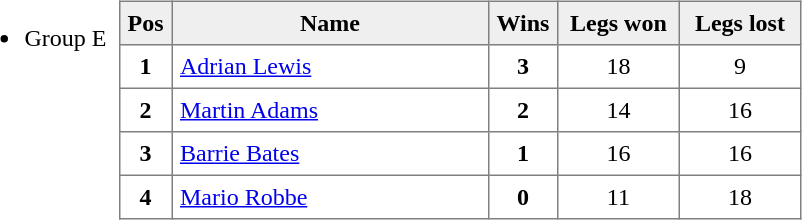<table>
<tr style="vertical-align: top;">
<td><br><ul><li>Group E</li></ul></td>
<td></td>
<td><br><table style=border-collapse:collapse border=1 cellspacing=0 cellpadding=5>
<tr style="text-align:center; background:#efefef;">
<th width=20>Pos</th>
<th width=200>Name</th>
<th width=20><strong>Wins</strong></th>
<th width=70>Legs won</th>
<th width=70>Legs lost</th>
</tr>
<tr align=center>
<td><strong>1</strong></td>
<td style="text-align:left;"> <a href='#'>Adrian Lewis</a></td>
<td><strong>3</strong></td>
<td>18</td>
<td>9</td>
</tr>
<tr align=center>
<td><strong>2</strong></td>
<td style="text-align:left;"> <a href='#'>Martin Adams</a></td>
<td><strong>2</strong></td>
<td>14</td>
<td>16</td>
</tr>
<tr align=center>
<td><strong>3</strong></td>
<td style="text-align:left;"> <a href='#'>Barrie Bates</a></td>
<td><strong>1</strong></td>
<td>16</td>
<td>16</td>
</tr>
<tr align=center>
<td><strong>4</strong></td>
<td style="text-align:left;"> <a href='#'>Mario Robbe</a></td>
<td><strong>0</strong></td>
<td>11</td>
<td>18</td>
</tr>
</table>
</td>
</tr>
</table>
